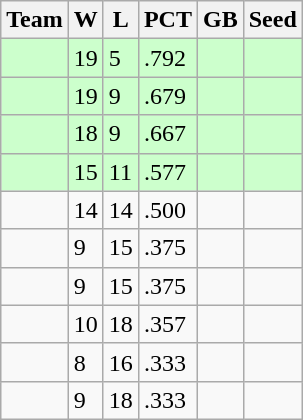<table class=wikitable>
<tr>
<th>Team</th>
<th>W</th>
<th>L</th>
<th>PCT</th>
<th>GB</th>
<th>Seed</th>
</tr>
<tr bgcolor=#ccffcc>
<td></td>
<td>19</td>
<td>5</td>
<td>.792</td>
<td></td>
<td></td>
</tr>
<tr bgcolor=#ccffcc>
<td></td>
<td>19</td>
<td>9</td>
<td>.679</td>
<td></td>
<td></td>
</tr>
<tr bgcolor=#ccffcc>
<td></td>
<td>18</td>
<td>9</td>
<td>.667</td>
<td></td>
<td></td>
</tr>
<tr bgcolor=#ccffcc>
<td></td>
<td>15</td>
<td>11</td>
<td>.577</td>
<td></td>
<td></td>
</tr>
<tr>
<td></td>
<td>14</td>
<td>14</td>
<td>.500</td>
<td></td>
<td></td>
</tr>
<tr>
<td></td>
<td>9</td>
<td>15</td>
<td>.375</td>
<td></td>
<td></td>
</tr>
<tr>
<td></td>
<td>9</td>
<td>15</td>
<td>.375</td>
<td></td>
<td></td>
</tr>
<tr>
<td></td>
<td>10</td>
<td>18</td>
<td>.357</td>
<td></td>
<td></td>
</tr>
<tr>
<td></td>
<td>8</td>
<td>16</td>
<td>.333</td>
<td></td>
<td></td>
</tr>
<tr>
<td></td>
<td>9</td>
<td>18</td>
<td>.333</td>
<td></td>
<td></td>
</tr>
</table>
